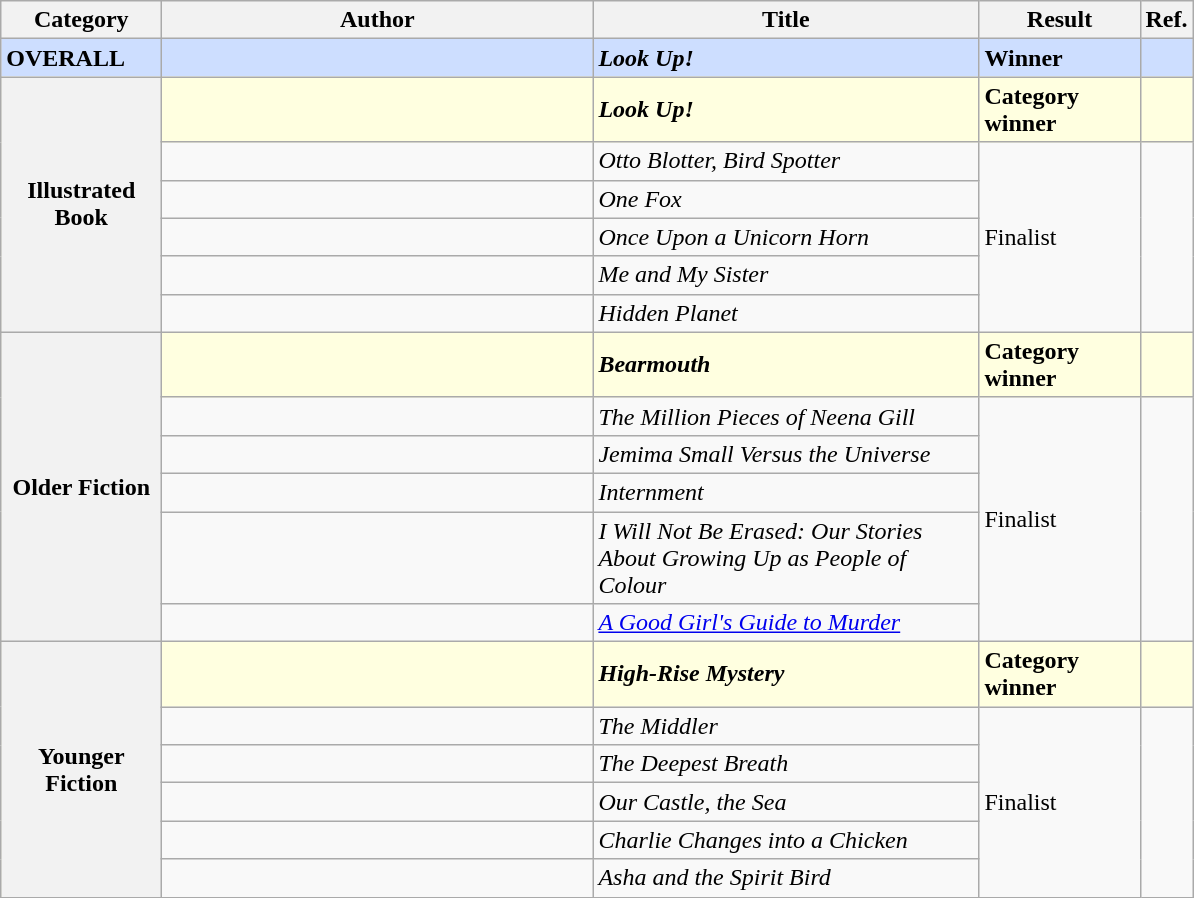<table class="wikitable sortable">
<tr>
<th style="width:100px">Category</th>
<th style="width:280px">Author</th>
<th style="width:250px">Title</th>
<th style="width:100px">Result</th>
<th style="width:20px">Ref.</th>
</tr>
<tr style="background:#cddeff">
<td><strong>OVERALL</strong></td>
<td><strong></strong></td>
<td><strong><em>Look Up!</em></strong></td>
<td><strong>Winner</strong></td>
<td></td>
</tr>
<tr style="background:lightyellow;">
<th rowspan="6">Illustrated Book</th>
<td><strong></strong></td>
<td><strong><em>Look Up!</em></strong></td>
<td><strong>Category winner</strong></td>
<td></td>
</tr>
<tr>
<td></td>
<td><em>Otto Blotter, Bird Spotter</em></td>
<td rowspan="5">Finalist</td>
<td rowspan="5"></td>
</tr>
<tr>
<td></td>
<td><em>One Fox</em></td>
</tr>
<tr>
<td></td>
<td><em>Once Upon a Unicorn Horn</em></td>
</tr>
<tr>
<td></td>
<td><em>Me and My Sister</em></td>
</tr>
<tr>
<td></td>
<td><em>Hidden Planet</em></td>
</tr>
<tr style="background:lightyellow;">
<th rowspan="6">Older Fiction</th>
<td><strong></strong></td>
<td><strong><em>Bearmouth</em></strong></td>
<td><strong>Category winner</strong></td>
<td></td>
</tr>
<tr>
<td></td>
<td><em>The Million Pieces of Neena Gill</em></td>
<td rowspan="5">Finalist</td>
<td rowspan="5"></td>
</tr>
<tr>
<td></td>
<td><em>Jemima Small Versus the Universe</em></td>
</tr>
<tr>
<td></td>
<td><em>Internment</em></td>
</tr>
<tr>
<td></td>
<td><em>I Will Not Be Erased: Our Stories About Growing Up as People of Colour</em></td>
</tr>
<tr>
<td></td>
<td><em><a href='#'>A Good Girl's Guide to Murder</a></em></td>
</tr>
<tr style="background:lightyellow;">
<th rowspan="6">Younger Fiction</th>
<td><strong></strong></td>
<td><strong><em>High-Rise Mystery</em></strong></td>
<td><strong>Category winner</strong></td>
<td></td>
</tr>
<tr>
<td></td>
<td><em>The Middler</em></td>
<td rowspan="5">Finalist</td>
<td rowspan="5"></td>
</tr>
<tr>
<td></td>
<td><em>The Deepest Breath</em></td>
</tr>
<tr>
<td></td>
<td><em>Our Castle, the Sea</em></td>
</tr>
<tr>
<td></td>
<td><em>Charlie Changes into a Chicken</em></td>
</tr>
<tr>
<td></td>
<td><em>Asha and the Spirit Bird</em></td>
</tr>
</table>
